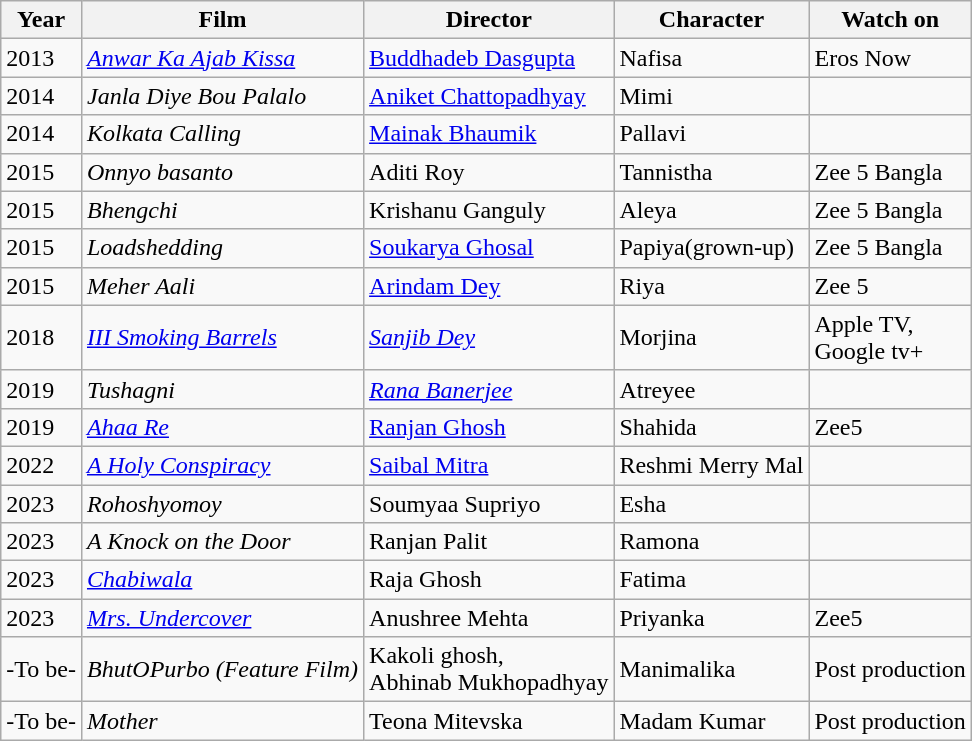<table Class="wikitable sortable">
<tr>
<th>Year</th>
<th>Film</th>
<th>Director</th>
<th>Character</th>
<th>Watch on</th>
</tr>
<tr>
<td>2013</td>
<td><em><a href='#'>Anwar Ka Ajab Kissa</a></em></td>
<td><a href='#'>Buddhadeb Dasgupta</a></td>
<td>Nafisa</td>
<td>Eros Now</td>
</tr>
<tr>
<td>2014</td>
<td><em> Janla Diye Bou Palalo </em></td>
<td><a href='#'>Aniket Chattopadhyay</a></td>
<td>Mimi</td>
<td></td>
</tr>
<tr>
<td>2014</td>
<td><em>Kolkata Calling</em></td>
<td><a href='#'>Mainak Bhaumik</a></td>
<td>Pallavi</td>
<td></td>
</tr>
<tr>
<td>2015</td>
<td><em>Onnyo basanto</em></td>
<td>Aditi Roy</td>
<td>Tannistha</td>
<td>Zee 5 Bangla</td>
</tr>
<tr>
<td>2015</td>
<td><em>Bhengchi</em></td>
<td>Krishanu Ganguly</td>
<td>Aleya</td>
<td>Zee 5 Bangla</td>
</tr>
<tr>
<td>2015</td>
<td><em>Loadshedding</em></td>
<td><a href='#'>Soukarya Ghosal</a></td>
<td>Papiya(grown-up)</td>
<td>Zee 5 Bangla</td>
</tr>
<tr>
<td>2015</td>
<td><em>Meher Aali</em></td>
<td><a href='#'>Arindam Dey</a></td>
<td>Riya</td>
<td>Zee 5</td>
</tr>
<tr>
<td>2018</td>
<td><em><a href='#'>III Smoking Barrels</a></em></td>
<td><em><a href='#'>Sanjib Dey</a></em></td>
<td>Morjina</td>
<td>Apple TV,<br>Google tv+</td>
</tr>
<tr>
<td>2019</td>
<td><em>Tushagni</em></td>
<td><em><a href='#'>Rana Banerjee</a></em></td>
<td>Atreyee</td>
<td></td>
</tr>
<tr>
<td>2019</td>
<td><em><a href='#'>Ahaa Re</a></em> </td>
<td><a href='#'>Ranjan Ghosh</a></td>
<td>Shahida</td>
<td>Zee5</td>
</tr>
<tr>
<td>2022</td>
<td><em><a href='#'>A Holy Conspiracy</a></em> </td>
<td><a href='#'>Saibal Mitra</a></td>
<td>Reshmi Merry Mal</td>
<td></td>
</tr>
<tr>
<td>2023</td>
<td><em>Rohoshyomoy</em></td>
<td>Soumyaa Supriyo</td>
<td>Esha</td>
<td></td>
</tr>
<tr>
<td>2023</td>
<td><em>A Knock on the Door</em></td>
<td>Ranjan Palit</td>
<td>Ramona</td>
<td></td>
</tr>
<tr>
<td>2023</td>
<td><em><a href='#'>Chabiwala</a></em></td>
<td>Raja Ghosh</td>
<td>Fatima</td>
<td></td>
</tr>
<tr>
<td>2023</td>
<td><em><a href='#'>Mrs. Undercover</a></em></td>
<td>Anushree Mehta</td>
<td>Priyanka</td>
<td>Zee5</td>
</tr>
<tr>
<td>-To be-</td>
<td><em>BhutOPurbo (Feature Film)</em></td>
<td>Kakoli ghosh,<br>Abhinab Mukhopadhyay</td>
<td>Manimalika</td>
<td>Post production</td>
</tr>
<tr>
<td>-To be-</td>
<td><em>Mother</em></td>
<td>Teona Mitevska</td>
<td>Madam Kumar</td>
<td>Post production</td>
</tr>
</table>
